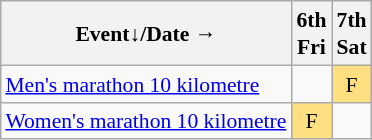<table class="wikitable" style="margin:0.5em auto; font-size:90%; line-height:1.25em; text-align:center">
<tr>
<th>Event↓/Date →</th>
<th>6th<br>Fri</th>
<th>7th<br>Sat</th>
</tr>
<tr>
<td align="left"><a href='#'>Men's marathon 10 kilometre</a></td>
<td></td>
<td bgcolor="#FFDF80">F</td>
</tr>
<tr>
<td align="left"><a href='#'>Women's marathon 10 kilometre</a></td>
<td bgcolor="#FFDF80">F</td>
<td></td>
</tr>
</table>
